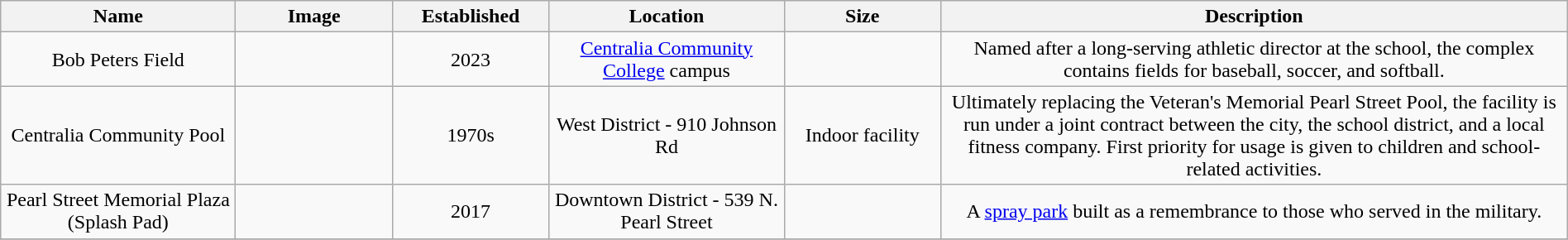<table class="wikitable sortable" style="text-align:center; width:100%">
<tr>
<th width=15%>Name</th>
<th width=10% class = "unsortable">Image</th>
<th>Established</th>
<th width=15%>Location</th>
<th width=10%>Size</th>
<th width=40% class = "unsortable">Description</th>
</tr>
<tr>
<td>Bob Peters Field</td>
<td></td>
<td>2023</td>
<td><a href='#'>Centralia Community College</a> campus</td>
<td></td>
<td>Named after a long-serving athletic director at the school, the complex contains fields for baseball, soccer, and softball.</td>
</tr>
<tr>
<td>Centralia Community Pool</td>
<td></td>
<td>1970s</td>
<td>West District - 910 Johnson Rd</td>
<td>Indoor facility</td>
<td>Ultimately replacing the Veteran's Memorial Pearl Street Pool, the facility is run under a joint contract between the city, the school district, and a local fitness company. First priority for usage is given to children and school-related activities.</td>
</tr>
<tr>
<td>Pearl Street Memorial Plaza (Splash Pad)</td>
<td></td>
<td>2017</td>
<td>Downtown District - 539 N. Pearl Street</td>
<td></td>
<td>A <a href='#'>spray park</a> built as a remembrance to those who served in the military.</td>
</tr>
<tr>
</tr>
</table>
